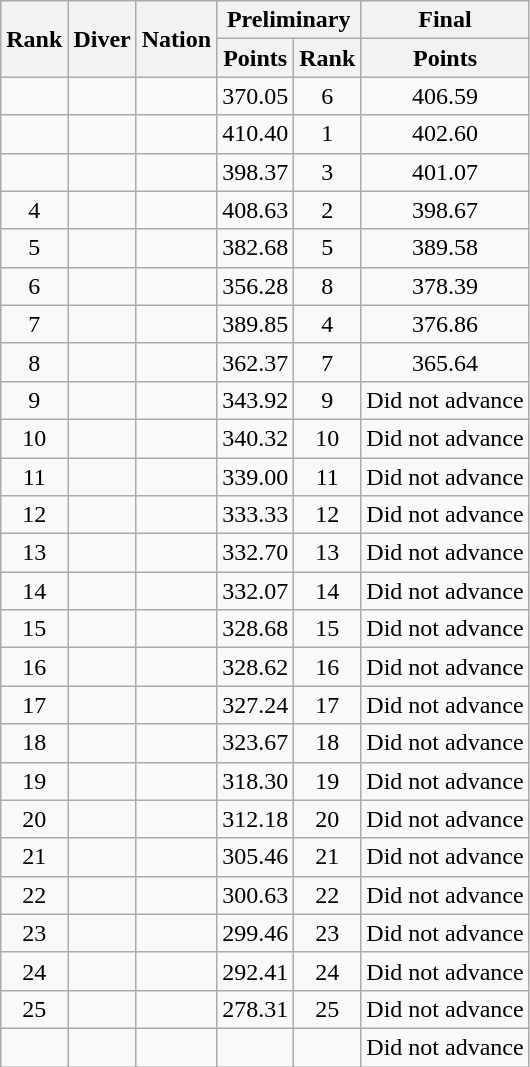<table class="wikitable sortable" style="text-align:center;">
<tr>
<th rowspan=2>Rank</th>
<th rowspan=2>Diver</th>
<th rowspan=2>Nation</th>
<th colspan=2>Preliminary</th>
<th>Final</th>
</tr>
<tr>
<th>Points</th>
<th>Rank</th>
<th>Points</th>
</tr>
<tr>
<td></td>
<td align=left></td>
<td align=left></td>
<td>370.05</td>
<td>6</td>
<td>406.59</td>
</tr>
<tr>
<td></td>
<td align=left></td>
<td align=left></td>
<td>410.40</td>
<td>1</td>
<td>402.60</td>
</tr>
<tr>
<td></td>
<td align=left></td>
<td align=left></td>
<td>398.37</td>
<td>3</td>
<td>401.07</td>
</tr>
<tr>
<td>4</td>
<td align=left></td>
<td align=left></td>
<td>408.63</td>
<td>2</td>
<td>398.67</td>
</tr>
<tr>
<td>5</td>
<td align=left></td>
<td align=left></td>
<td>382.68</td>
<td>5</td>
<td>389.58</td>
</tr>
<tr>
<td>6</td>
<td align=left></td>
<td align=left></td>
<td>356.28</td>
<td>8</td>
<td>378.39</td>
</tr>
<tr>
<td>7</td>
<td align=left></td>
<td align=left></td>
<td>389.85</td>
<td>4</td>
<td>376.86</td>
</tr>
<tr>
<td>8</td>
<td align=left></td>
<td align=left></td>
<td>362.37</td>
<td>7</td>
<td>365.64</td>
</tr>
<tr>
<td>9</td>
<td align=left></td>
<td align=left></td>
<td>343.92</td>
<td>9</td>
<td>Did not advance</td>
</tr>
<tr>
<td>10</td>
<td align=left></td>
<td align=left></td>
<td>340.32</td>
<td>10</td>
<td>Did not advance</td>
</tr>
<tr>
<td>11</td>
<td align=left></td>
<td align=left></td>
<td>339.00</td>
<td>11</td>
<td>Did not advance</td>
</tr>
<tr>
<td>12</td>
<td align=left></td>
<td align=left></td>
<td>333.33</td>
<td>12</td>
<td>Did not advance</td>
</tr>
<tr>
<td>13</td>
<td align=left></td>
<td align=left></td>
<td>332.70</td>
<td>13</td>
<td>Did not advance</td>
</tr>
<tr>
<td>14</td>
<td align=left></td>
<td align=left></td>
<td>332.07</td>
<td>14</td>
<td>Did not advance</td>
</tr>
<tr>
<td>15</td>
<td align=left></td>
<td align=left></td>
<td>328.68</td>
<td>15</td>
<td>Did not advance</td>
</tr>
<tr>
<td>16</td>
<td align=left></td>
<td align=left></td>
<td>328.62</td>
<td>16</td>
<td>Did not advance</td>
</tr>
<tr>
<td>17</td>
<td align=left></td>
<td align=left></td>
<td>327.24</td>
<td>17</td>
<td>Did not advance</td>
</tr>
<tr>
<td>18</td>
<td align=left></td>
<td align=left></td>
<td>323.67</td>
<td>18</td>
<td>Did not advance</td>
</tr>
<tr>
<td>19</td>
<td align=left></td>
<td align=left></td>
<td>318.30</td>
<td>19</td>
<td>Did not advance</td>
</tr>
<tr>
<td>20</td>
<td align=left></td>
<td align=left></td>
<td>312.18</td>
<td>20</td>
<td>Did not advance</td>
</tr>
<tr>
<td>21</td>
<td align=left></td>
<td align=left></td>
<td>305.46</td>
<td>21</td>
<td>Did not advance</td>
</tr>
<tr>
<td>22</td>
<td align=left></td>
<td align=left></td>
<td>300.63</td>
<td>22</td>
<td>Did not advance</td>
</tr>
<tr>
<td>23</td>
<td align=left></td>
<td align=left></td>
<td>299.46</td>
<td>23</td>
<td>Did not advance</td>
</tr>
<tr>
<td>24</td>
<td align=left></td>
<td align=left></td>
<td>292.41</td>
<td>24</td>
<td>Did not advance</td>
</tr>
<tr>
<td>25</td>
<td align=left></td>
<td align=left></td>
<td>278.31</td>
<td>25</td>
<td>Did not advance</td>
</tr>
<tr>
<td></td>
<td align=left></td>
<td align=left></td>
<td></td>
<td></td>
<td>Did not advance</td>
</tr>
</table>
